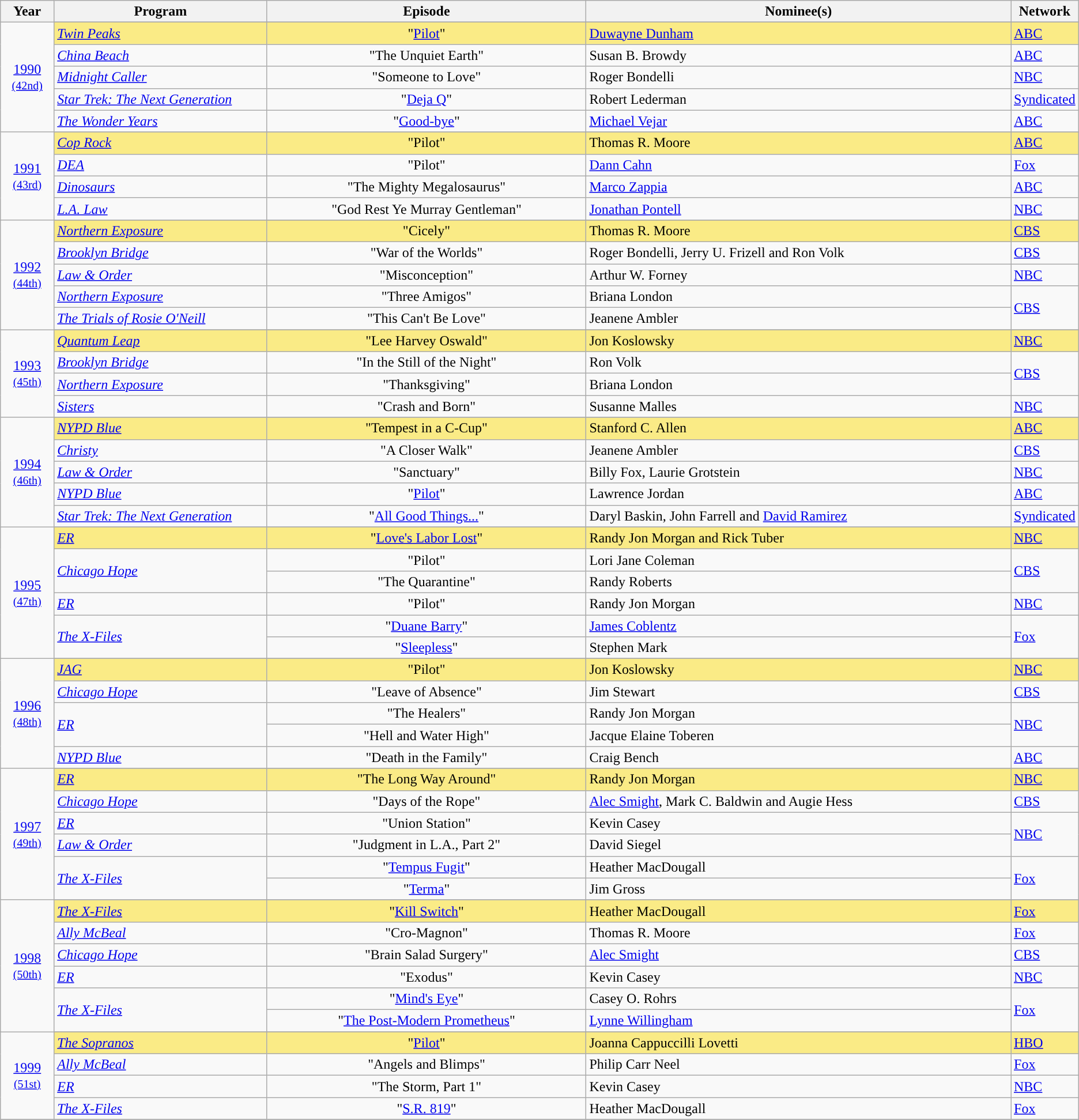<table class="wikitable">
<tr>
<th width="5%">Year</th>
<th width="20%">Program</th>
<th width="30%">Episode</th>
<th width="40%">Nominee(s)</th>
<th width="5%">Network</th>
</tr>
<tr>
<td rowspan=6 style="text-align:center;"><a href='#'>1990</a><br><small><a href='#'>(42nd)</a></small><br></td>
</tr>
<tr style="background:#FAEB86;">
<td><em><a href='#'>Twin Peaks</a></em></td>
<td align=center>"<a href='#'>Pilot</a>"</td>
<td><a href='#'>Duwayne Dunham</a></td>
<td><a href='#'>ABC</a></td>
</tr>
<tr>
<td><em><a href='#'>China Beach</a></em></td>
<td align=center>"The Unquiet Earth"</td>
<td>Susan B. Browdy</td>
<td><a href='#'>ABC</a></td>
</tr>
<tr>
<td><em><a href='#'>Midnight Caller</a></em></td>
<td align=center>"Someone to Love"</td>
<td>Roger Bondelli</td>
<td><a href='#'>NBC</a></td>
</tr>
<tr>
<td><em><a href='#'>Star Trek: The Next Generation</a></em></td>
<td align=center>"<a href='#'>Deja Q</a>"</td>
<td>Robert Lederman</td>
<td><a href='#'>Syndicated</a></td>
</tr>
<tr>
<td><em><a href='#'>The Wonder Years</a></em></td>
<td align=center>"<a href='#'>Good-bye</a>"</td>
<td><a href='#'>Michael Vejar</a></td>
<td><a href='#'>ABC</a></td>
</tr>
<tr>
<td rowspan=5 style="text-align:center;"><a href='#'>1991</a><br><small><a href='#'>(43rd)</a></small><br></td>
</tr>
<tr style="background:#FAEB86;">
<td><em><a href='#'>Cop Rock</a></em></td>
<td align=center>"Pilot"</td>
<td>Thomas R. Moore</td>
<td><a href='#'>ABC</a></td>
</tr>
<tr>
<td><em><a href='#'>DEA</a></em></td>
<td align=center>"Pilot"</td>
<td><a href='#'>Dann Cahn</a></td>
<td><a href='#'>Fox</a></td>
</tr>
<tr>
<td><em><a href='#'>Dinosaurs</a></em></td>
<td align=center>"The Mighty Megalosaurus"</td>
<td><a href='#'>Marco Zappia</a></td>
<td><a href='#'>ABC</a></td>
</tr>
<tr>
<td><em><a href='#'>L.A. Law</a></em></td>
<td align=center>"God Rest Ye Murray Gentleman"</td>
<td><a href='#'>Jonathan Pontell</a></td>
<td><a href='#'>NBC</a></td>
</tr>
<tr>
<td rowspan=6 style="text-align:center;"><a href='#'>1992</a><br><small><a href='#'>(44th)</a></small><br></td>
</tr>
<tr style="background:#FAEB86;">
<td><em><a href='#'>Northern Exposure</a></em></td>
<td align=center>"Cicely"</td>
<td>Thomas R. Moore</td>
<td><a href='#'>CBS</a></td>
</tr>
<tr>
<td><em><a href='#'>Brooklyn Bridge</a></em></td>
<td align=center>"War of the Worlds"</td>
<td>Roger Bondelli, Jerry U. Frizell and Ron Volk</td>
<td><a href='#'>CBS</a></td>
</tr>
<tr>
<td><em><a href='#'>Law & Order</a></em></td>
<td align=center>"Misconception"</td>
<td>Arthur W. Forney</td>
<td><a href='#'>NBC</a></td>
</tr>
<tr>
<td><em><a href='#'>Northern Exposure</a></em></td>
<td align=center>"Three Amigos"</td>
<td>Briana London</td>
<td rowspan=2><a href='#'>CBS</a></td>
</tr>
<tr>
<td><em><a href='#'>The Trials of Rosie O'Neill</a></em></td>
<td align=center>"This Can't Be Love"</td>
<td>Jeanene Ambler</td>
</tr>
<tr>
<td rowspan=5 style="text-align:center;"><a href='#'>1993</a><br><small><a href='#'>(45th)</a></small><br></td>
</tr>
<tr style="background:#FAEB86;">
<td><em><a href='#'>Quantum Leap</a></em></td>
<td align=center>"Lee Harvey Oswald"</td>
<td>Jon Koslowsky</td>
<td><a href='#'>NBC</a></td>
</tr>
<tr>
<td><em><a href='#'>Brooklyn Bridge</a></em></td>
<td align=center>"In the Still of the Night"</td>
<td>Ron Volk</td>
<td rowspan=2><a href='#'>CBS</a></td>
</tr>
<tr>
<td><em><a href='#'>Northern Exposure</a></em></td>
<td align=center>"Thanksgiving"</td>
<td>Briana London</td>
</tr>
<tr>
<td><em><a href='#'>Sisters</a></em></td>
<td align=center>"Crash and Born"</td>
<td>Susanne Malles</td>
<td><a href='#'>NBC</a></td>
</tr>
<tr>
<td rowspan=6 style="text-align:center;"><a href='#'>1994</a><br><small><a href='#'>(46th)</a></small><br></td>
</tr>
<tr style="background:#FAEB86;">
<td><em><a href='#'>NYPD Blue</a></em></td>
<td align=center>"Tempest in a C-Cup"</td>
<td>Stanford C. Allen</td>
<td><a href='#'>ABC</a></td>
</tr>
<tr>
<td><em><a href='#'>Christy</a></em></td>
<td align=center>"A Closer Walk"</td>
<td>Jeanene Ambler</td>
<td><a href='#'>CBS</a></td>
</tr>
<tr>
<td><em><a href='#'>Law & Order</a></em></td>
<td align=center>"Sanctuary"</td>
<td>Billy Fox, Laurie Grotstein</td>
<td><a href='#'>NBC</a></td>
</tr>
<tr>
<td><em><a href='#'>NYPD Blue</a></em></td>
<td align=center>"<a href='#'>Pilot</a>"</td>
<td>Lawrence Jordan</td>
<td><a href='#'>ABC</a></td>
</tr>
<tr>
<td><em><a href='#'>Star Trek: The Next Generation</a></em></td>
<td align=center>"<a href='#'>All Good Things...</a>"</td>
<td>Daryl Baskin, John Farrell and <a href='#'>David Ramirez</a></td>
<td><a href='#'>Syndicated</a></td>
</tr>
<tr>
<td rowspan=7 style="text-align:center;"><a href='#'>1995</a><br><small><a href='#'>(47th)</a></small><br></td>
</tr>
<tr style="background:#FAEB86;">
<td><em><a href='#'>ER</a></em></td>
<td align=center>"<a href='#'>Love's Labor Lost</a>"</td>
<td>Randy Jon Morgan and Rick Tuber</td>
<td><a href='#'>NBC</a></td>
</tr>
<tr>
<td rowspan=2><em><a href='#'>Chicago Hope</a></em></td>
<td align=center>"Pilot"</td>
<td>Lori Jane Coleman</td>
<td rowspan=2><a href='#'>CBS</a></td>
</tr>
<tr>
<td align=center>"The Quarantine"</td>
<td>Randy Roberts</td>
</tr>
<tr>
<td><em><a href='#'>ER</a></em></td>
<td align=center>"Pilot"</td>
<td>Randy Jon Morgan</td>
<td><a href='#'>NBC</a></td>
</tr>
<tr>
<td rowspan=2><em><a href='#'>The X-Files</a></em></td>
<td align=center>"<a href='#'>Duane Barry</a>"</td>
<td><a href='#'>James Coblentz</a></td>
<td rowspan=2><a href='#'>Fox</a></td>
</tr>
<tr>
<td align=center>"<a href='#'>Sleepless</a>"</td>
<td>Stephen Mark</td>
</tr>
<tr>
<td rowspan=6 style="text-align:center;"><a href='#'>1996</a><br><small><a href='#'>(48th)</a></small><br></td>
</tr>
<tr style="background:#FAEB86;">
<td><em><a href='#'>JAG</a></em></td>
<td align=center>"Pilot"</td>
<td>Jon Koslowsky</td>
<td><a href='#'>NBC</a></td>
</tr>
<tr>
<td><em><a href='#'>Chicago Hope</a></em></td>
<td align=center>"Leave of Absence"</td>
<td>Jim Stewart</td>
<td><a href='#'>CBS</a></td>
</tr>
<tr>
<td rowspan=2><em><a href='#'>ER</a></em></td>
<td align=center>"The Healers"</td>
<td>Randy Jon Morgan</td>
<td rowspan=2><a href='#'>NBC</a></td>
</tr>
<tr>
<td align=center>"Hell and Water High"</td>
<td>Jacque Elaine Toberen</td>
</tr>
<tr>
<td><em><a href='#'>NYPD Blue</a></em></td>
<td align=center>"Death in the Family"</td>
<td>Craig Bench</td>
<td><a href='#'>ABC</a></td>
</tr>
<tr>
<td rowspan=7 style="text-align:center;"><a href='#'>1997</a><br><small><a href='#'>(49th)</a></small><br></td>
</tr>
<tr style="background:#FAEB86;">
<td><em><a href='#'>ER</a></em></td>
<td align=center>"The Long Way Around"</td>
<td>Randy Jon Morgan</td>
<td><a href='#'>NBC</a></td>
</tr>
<tr>
<td><em><a href='#'>Chicago Hope</a></em></td>
<td align=center>"Days of the Rope"</td>
<td><a href='#'>Alec Smight</a>, Mark C. Baldwin and Augie Hess</td>
<td><a href='#'>CBS</a></td>
</tr>
<tr>
<td><em><a href='#'>ER</a></em></td>
<td align=center>"Union Station"</td>
<td>Kevin Casey</td>
<td rowspan=2><a href='#'>NBC</a></td>
</tr>
<tr>
<td><em><a href='#'>Law & Order</a></em></td>
<td align=center>"Judgment in L.A., Part 2"</td>
<td>David Siegel</td>
</tr>
<tr>
<td rowspan=2><em><a href='#'>The X-Files</a></em></td>
<td align=center>"<a href='#'>Tempus Fugit</a>"</td>
<td>Heather MacDougall</td>
<td rowspan=2><a href='#'>Fox</a></td>
</tr>
<tr>
<td align=center>"<a href='#'>Terma</a>"</td>
<td>Jim Gross</td>
</tr>
<tr>
<td rowspan=7 style="text-align:center;"><a href='#'>1998</a><br><small><a href='#'>(50th)</a></small><br></td>
</tr>
<tr style="background:#FAEB86;">
<td><em><a href='#'>The X-Files</a></em></td>
<td align=center>"<a href='#'>Kill Switch</a>"</td>
<td>Heather MacDougall</td>
<td><a href='#'>Fox</a></td>
</tr>
<tr>
<td><em><a href='#'>Ally McBeal</a></em></td>
<td align=center>"Cro-Magnon"</td>
<td>Thomas R. Moore</td>
<td><a href='#'>Fox</a></td>
</tr>
<tr>
<td><em><a href='#'>Chicago Hope</a></em></td>
<td align=center>"Brain Salad Surgery"</td>
<td><a href='#'>Alec Smight</a></td>
<td><a href='#'>CBS</a></td>
</tr>
<tr>
<td><em><a href='#'>ER</a></em></td>
<td align=center>"Exodus"</td>
<td>Kevin Casey</td>
<td><a href='#'>NBC</a></td>
</tr>
<tr>
<td rowspan=2><em><a href='#'>The X-Files</a></em></td>
<td align=center>"<a href='#'>Mind's Eye</a>"</td>
<td>Casey O. Rohrs</td>
<td rowspan=2><a href='#'>Fox</a></td>
</tr>
<tr>
<td align=center>"<a href='#'>The Post-Modern Prometheus</a>"</td>
<td><a href='#'>Lynne Willingham</a></td>
</tr>
<tr>
<td rowspan=5 style="text-align:center;"><a href='#'>1999</a><br><small><a href='#'>(51st)</a></small><br></td>
</tr>
<tr style="background:#FAEB86;">
<td><em><a href='#'>The Sopranos</a></em></td>
<td align=center>"<a href='#'>Pilot</a>"</td>
<td>Joanna Cappuccilli Lovetti</td>
<td><a href='#'>HBO</a></td>
</tr>
<tr>
<td><em><a href='#'>Ally McBeal</a></em></td>
<td align=center>"Angels and Blimps"</td>
<td>Philip Carr Neel</td>
<td><a href='#'>Fox</a></td>
</tr>
<tr>
<td><em><a href='#'>ER</a></em></td>
<td align=center>"The Storm, Part 1"</td>
<td>Kevin Casey</td>
<td><a href='#'>NBC</a></td>
</tr>
<tr>
<td><em><a href='#'>The X-Files</a></em></td>
<td align=center>"<a href='#'>S.R. 819</a>"</td>
<td>Heather MacDougall</td>
<td><a href='#'>Fox</a></td>
</tr>
<tr>
</tr>
</table>
